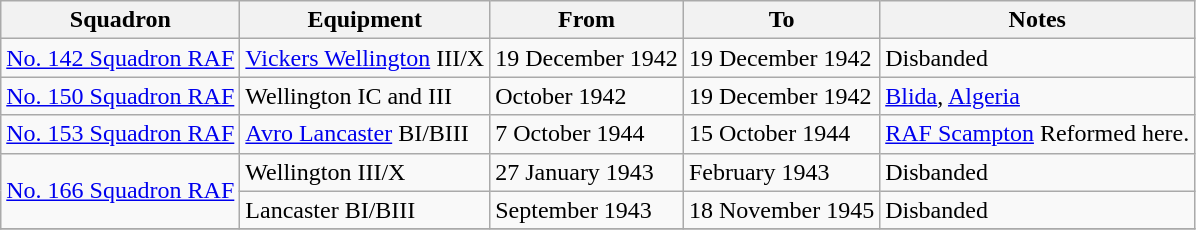<table class="wikitable">
<tr>
<th>Squadron</th>
<th>Equipment</th>
<th>From</th>
<th>To</th>
<th>Notes</th>
</tr>
<tr>
<td><a href='#'>No. 142 Squadron RAF</a></td>
<td><a href='#'>Vickers Wellington</a> III/X</td>
<td>19 December 1942</td>
<td>19 December 1942</td>
<td>Disbanded</td>
</tr>
<tr>
<td><a href='#'>No. 150 Squadron RAF</a></td>
<td>Wellington IC and III</td>
<td>October 1942</td>
<td>19 December 1942</td>
<td><a href='#'>Blida</a>, <a href='#'>Algeria</a></td>
</tr>
<tr>
<td><a href='#'>No. 153 Squadron RAF</a></td>
<td><a href='#'>Avro Lancaster</a> BI/BIII</td>
<td>7 October 1944</td>
<td>15 October 1944</td>
<td><a href='#'>RAF Scampton</a> Reformed here.</td>
</tr>
<tr>
<td Rowspan=2><a href='#'>No. 166 Squadron RAF</a></td>
<td>Wellington III/X</td>
<td>27 January 1943</td>
<td>February 1943</td>
<td>Disbanded</td>
</tr>
<tr>
<td>Lancaster BI/BIII</td>
<td>September 1943</td>
<td>18 November 1945</td>
<td>Disbanded</td>
</tr>
<tr>
</tr>
</table>
